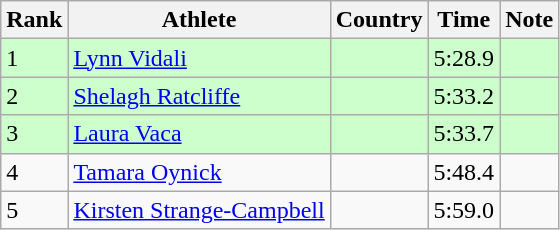<table class="wikitable sortable">
<tr>
<th>Rank</th>
<th>Athlete</th>
<th>Country</th>
<th>Time</th>
<th>Note</th>
</tr>
<tr bgcolor=#CCFFCC>
<td>1</td>
<td><a href='#'>Lynn Vidali</a></td>
<td></td>
<td>5:28.9</td>
<td></td>
</tr>
<tr bgcolor=#CCFFCC>
<td>2</td>
<td><a href='#'>Shelagh Ratcliffe</a></td>
<td></td>
<td>5:33.2</td>
<td></td>
</tr>
<tr bgcolor=#CCFFCC>
<td>3</td>
<td><a href='#'>Laura Vaca</a></td>
<td></td>
<td>5:33.7</td>
<td></td>
</tr>
<tr>
<td>4</td>
<td><a href='#'>Tamara Oynick</a></td>
<td></td>
<td>5:48.4</td>
<td></td>
</tr>
<tr>
<td>5</td>
<td><a href='#'>Kirsten Strange-Campbell</a></td>
<td></td>
<td>5:59.0</td>
<td></td>
</tr>
</table>
